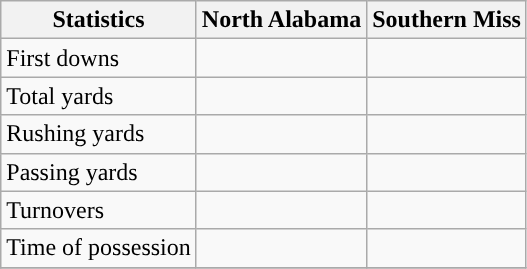<table class="wikitable">
<tr>
<th>Statistics</th>
<th>North Alabama</th>
<th>Southern Miss</th>
</tr>
<tr>
<td>First downs</td>
<td> </td>
<td> </td>
</tr>
<tr>
<td>Total yards</td>
<td> </td>
<td> </td>
</tr>
<tr>
<td>Rushing yards</td>
<td> </td>
<td> </td>
</tr>
<tr>
<td>Passing yards</td>
<td> </td>
<td> </td>
</tr>
<tr>
<td>Turnovers</td>
<td> </td>
<td> </td>
</tr>
<tr>
<td>Time of possession</td>
<td> </td>
<td> </td>
</tr>
<tr>
</tr>
</table>
